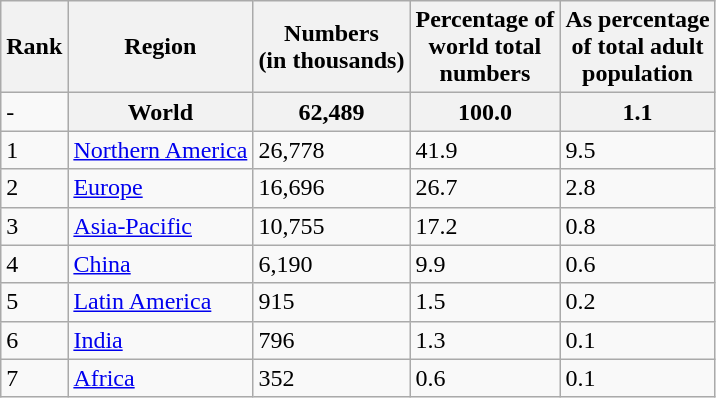<table class="wikitable sortable">
<tr>
<th>Rank</th>
<th class=unsortable>Region</th>
<th>Numbers<br>(in thousands)</th>
<th>Percentage of<br>world total<br>numbers</th>
<th>As percentage<br>of total adult<br>population</th>
</tr>
<tr>
<td>-</td>
<th>World</th>
<th>62,489</th>
<th>100.0</th>
<th>1.1</th>
</tr>
<tr>
<td>1</td>
<td><a href='#'>Northern America</a></td>
<td>26,778</td>
<td>41.9</td>
<td>9.5</td>
</tr>
<tr>
<td>2</td>
<td><a href='#'>Europe</a></td>
<td>16,696</td>
<td>26.7</td>
<td>2.8</td>
</tr>
<tr>
<td>3</td>
<td><a href='#'>Asia-Pacific</a></td>
<td>10,755</td>
<td>17.2</td>
<td>0.8</td>
</tr>
<tr>
<td>4</td>
<td><a href='#'>China</a></td>
<td>6,190</td>
<td>9.9</td>
<td>0.6</td>
</tr>
<tr>
<td>5</td>
<td><a href='#'>Latin America</a></td>
<td>915</td>
<td>1.5</td>
<td>0.2</td>
</tr>
<tr>
<td>6</td>
<td><a href='#'>India</a></td>
<td>796</td>
<td>1.3</td>
<td>0.1</td>
</tr>
<tr>
<td>7</td>
<td><a href='#'>Africa</a></td>
<td>352</td>
<td>0.6</td>
<td>0.1</td>
</tr>
</table>
